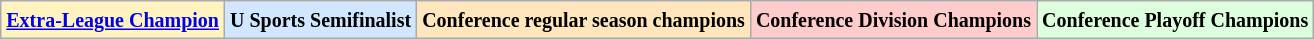<table class="wikitable">
<tr>
<td bgcolor="#FFF3BF"><small><strong><a href='#'>Extra-League Champion</a></strong></small></td>
<td bgcolor="#D0E7FF"><small><strong>U Sports Semifinalist</strong></small></td>
<td bgcolor="#FFE6BD"><small><strong>Conference regular season champions</strong></small></td>
<td bgcolor="#FFCCCC"><small><strong>Conference Division Champions</strong></small></td>
<td bgcolor="#ddffdd"><small><strong>Conference Playoff Champions</strong></small></td>
</tr>
</table>
